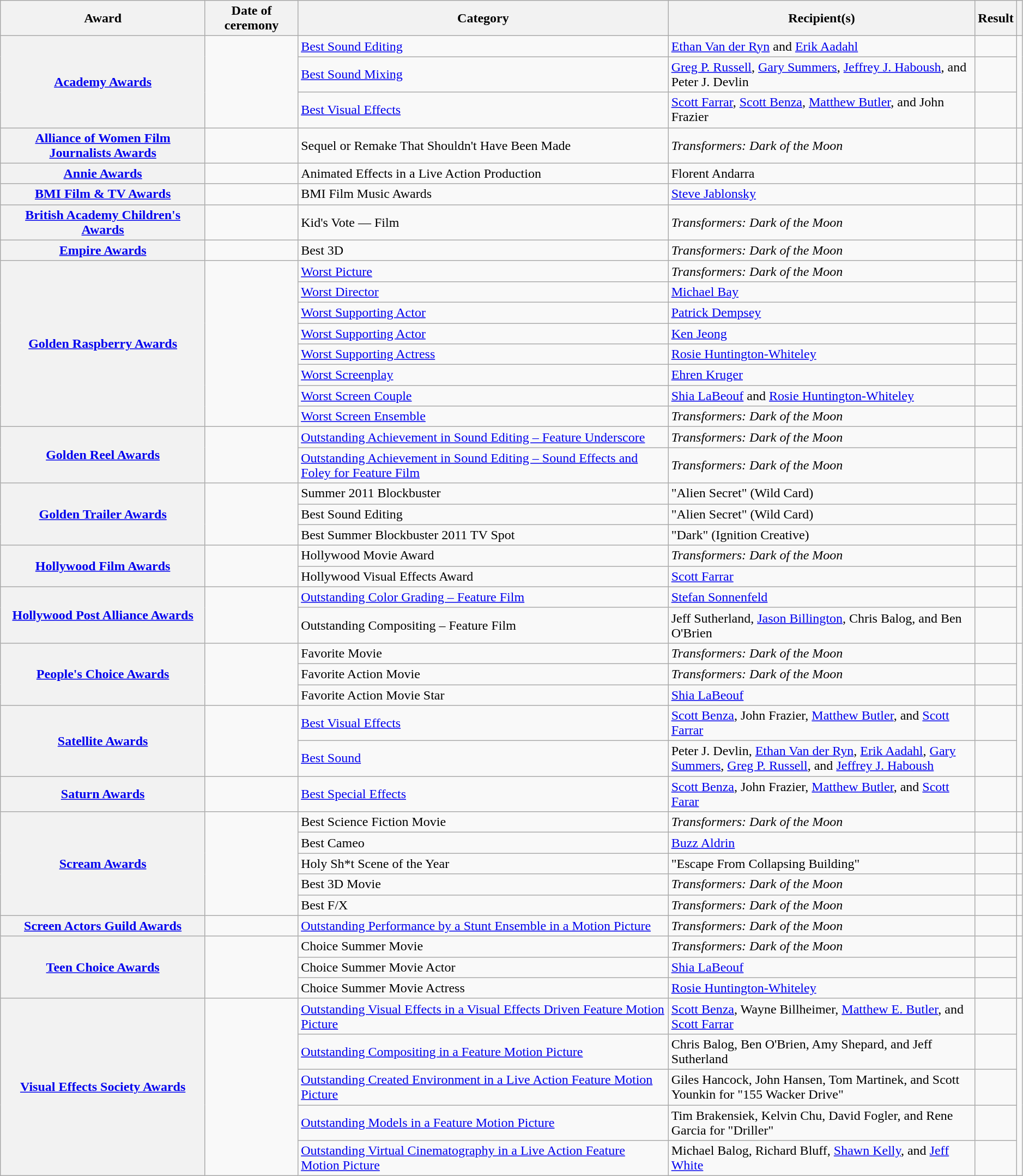<table class="wikitable sortable plainrowheaders" style="width: 99%">
<tr>
<th scope="col">Award</th>
<th scope="col">Date of ceremony</th>
<th scope="col">Category</th>
<th scope="col" style="width:30%;">Recipient(s)</th>
<th scope="col">Result</th>
<th scope="col" class="unsortable"></th>
</tr>
<tr>
<th scope="rowgroup" rowspan="3"><a href='#'>Academy Awards</a></th>
<td rowspan="3"><a href='#'></a></td>
<td><a href='#'>Best Sound Editing</a></td>
<td data-sort-value="Van der Ryn, Ethan and Aadahl, Erik"><a href='#'>Ethan Van der Ryn</a> and <a href='#'>Erik Aadahl</a></td>
<td></td>
<td rowspan="3" style="text-align:center;"><br></td>
</tr>
<tr>
<td><a href='#'>Best Sound Mixing</a></td>
<td data-sort-value="Russell, Greg P.; Summers, Gary; Haboush, Jeffrey J.; and Devlin, Peter J."><a href='#'>Greg P. Russell</a>, <a href='#'>Gary Summers</a>, <a href='#'>Jeffrey J. Haboush</a>, and Peter J. Devlin</td>
<td></td>
</tr>
<tr>
<td><a href='#'>Best Visual Effects</a></td>
<td data-sort-value="Farrar, Scott; Benza, Scott; Butler, Matthew; and Frazier, John"><a href='#'>Scott Farrar</a>, <a href='#'>Scott Benza</a>, <a href='#'>Matthew Butler</a>, and John Frazier</td>
<td></td>
</tr>
<tr>
<th scope="row"><a href='#'>Alliance of Women Film Journalists Awards</a></th>
<td></td>
<td>Sequel or Remake That Shouldn't Have Been Made</td>
<td><em>Transformers: Dark of the Moon</em></td>
<td></td>
<td style="text-align:center;"><br></td>
</tr>
<tr>
<th scope="row"><a href='#'>Annie Awards</a></th>
<td><a href='#'></a></td>
<td>Animated Effects in a Live Action Production</td>
<td data-sort-value="Andarra, Florent">Florent Andarra</td>
<td></td>
<td style="text-align:center;"></td>
</tr>
<tr>
<th scope="row"><a href='#'>BMI Film & TV Awards</a></th>
<td></td>
<td>BMI Film Music Awards</td>
<td data-sort-value="Jablonsky, Steve"><a href='#'>Steve Jablonsky</a></td>
<td></td>
<td style="text-align:center;"></td>
</tr>
<tr>
<th scope="row"><a href='#'>British Academy Children's Awards</a></th>
<td></td>
<td>Kid's Vote — Film</td>
<td><em>Transformers: Dark of the Moon</em></td>
<td></td>
<td style="text-align:center;"></td>
</tr>
<tr>
<th scope="row"><a href='#'>Empire Awards</a></th>
<td><a href='#'></a></td>
<td>Best 3D</td>
<td><em>Transformers: Dark of the Moon</em></td>
<td></td>
<td style="text-align:center;"></td>
</tr>
<tr>
<th scope="rowgroup" rowspan="8"><a href='#'>Golden Raspberry Awards</a></th>
<td rowspan="8"><a href='#'></a></td>
<td><a href='#'>Worst Picture</a></td>
<td><em>Transformers: Dark of the Moon</em></td>
<td></td>
<td rowspan="8" style="text-align:center;"></td>
</tr>
<tr>
<td><a href='#'>Worst Director</a></td>
<td data-sort-value="Bay, Michael"><a href='#'>Michael Bay</a></td>
<td></td>
</tr>
<tr>
<td><a href='#'>Worst Supporting Actor</a></td>
<td data-sort-value="Dempsey, Patrick"><a href='#'>Patrick Dempsey</a></td>
<td></td>
</tr>
<tr>
<td><a href='#'>Worst Supporting Actor</a></td>
<td data-sort-value="Jeong, Ken"><a href='#'>Ken Jeong</a></td>
<td></td>
</tr>
<tr>
<td><a href='#'>Worst Supporting Actress</a></td>
<td data-sort-value="Huntington-Whiteley, Rosie"><a href='#'>Rosie Huntington-Whiteley</a></td>
<td></td>
</tr>
<tr>
<td><a href='#'>Worst Screenplay</a></td>
<td data-sort-value="Kruger, Ehren"><a href='#'>Ehren Kruger</a></td>
<td></td>
</tr>
<tr>
<td><a href='#'>Worst Screen Couple</a></td>
<td data-sort-value="LaBeouf, Shia and Huntington-Whiteley, Rosie"><a href='#'>Shia LaBeouf</a> and <a href='#'>Rosie Huntington-Whiteley</a></td>
<td></td>
</tr>
<tr>
<td><a href='#'>Worst Screen Ensemble</a></td>
<td><em>Transformers: Dark of the Moon</em></td>
<td></td>
</tr>
<tr>
<th scope="rowgroup" rowspan="2"><a href='#'>Golden Reel Awards</a></th>
<td rowspan="2"></td>
<td><a href='#'>Outstanding Achievement in Sound Editing – Feature Underscore</a></td>
<td><em>Transformers: Dark of the Moon</em></td>
<td></td>
<td rowspan="2" style="text-align:center;"><br></td>
</tr>
<tr>
<td><a href='#'>Outstanding Achievement in Sound Editing – Sound Effects and Foley for Feature Film</a></td>
<td><em>Transformers: Dark of the Moon</em></td>
<td></td>
</tr>
<tr>
<th scope="rowgroup" rowspan="3"><a href='#'>Golden Trailer Awards</a></th>
<td rowspan="3"></td>
<td>Summer 2011 Blockbuster</td>
<td data-sort-value="Alien Secret">"Alien Secret" (Wild Card)</td>
<td></td>
<td rowspan="3" style="text-align:center;"></td>
</tr>
<tr>
<td>Best Sound Editing</td>
<td data-sort-value="Alien Secret">"Alien Secret" (Wild Card)</td>
<td></td>
</tr>
<tr>
<td>Best Summer Blockbuster 2011 TV Spot</td>
<td data-sort-value="Dark">"Dark" (Ignition Creative)</td>
<td></td>
</tr>
<tr>
<th scope="row" rowspan="2"><a href='#'>Hollywood Film Awards</a></th>
<td rowspan="2"></td>
<td>Hollywood Movie Award</td>
<td><em>Transformers: Dark of the Moon</em></td>
<td></td>
<td rowspan="2" style="text-align:center;"><br></td>
</tr>
<tr>
<td>Hollywood Visual Effects Award</td>
<td data-sort-value="Farrar, Scott"><a href='#'>Scott Farrar</a></td>
<td></td>
</tr>
<tr>
<th scope="rowgroup" rowspan="2"><a href='#'>Hollywood Post Alliance Awards</a></th>
<td rowspan="2"></td>
<td><a href='#'>Outstanding Color Grading – Feature Film</a></td>
<td data-sort-value="Sonnenfeld, Stefan"><a href='#'>Stefan Sonnenfeld</a></td>
<td></td>
<td rowspan="2" style="text-align:center;"><br></td>
</tr>
<tr>
<td>Outstanding Compositing – Feature Film</td>
<td data-sort-value="Sutherland, Jeff; Billington, Jason; Balog, Chris; and O'Brien, Ben">Jeff Sutherland, <a href='#'>Jason Billington</a>, Chris Balog, and Ben O'Brien</td>
<td></td>
</tr>
<tr>
<th scope="rowgroup" rowspan="3"><a href='#'>People's Choice Awards</a></th>
<td rowspan="3"><a href='#'></a></td>
<td>Favorite Movie</td>
<td><em>Transformers: Dark of the Moon</em></td>
<td></td>
<td rowspan="3" style="text-align:center;"></td>
</tr>
<tr>
<td>Favorite Action Movie</td>
<td><em>Transformers: Dark of the Moon</em></td>
<td></td>
</tr>
<tr>
<td>Favorite Action Movie Star</td>
<td data-sort-value="LaBeouf, Shia"><a href='#'>Shia LaBeouf</a></td>
<td></td>
</tr>
<tr>
<th scope="rowgroup" rowspan="2"><a href='#'>Satellite Awards</a></th>
<td rowspan="2"><a href='#'></a></td>
<td><a href='#'>Best Visual Effects</a></td>
<td data-sort-value="Benza, Scott; Frazier, John; Butler, Matthew; and Farrar, Scott"><a href='#'>Scott Benza</a>, John Frazier, <a href='#'>Matthew Butler</a>, and <a href='#'>Scott Farrar</a></td>
<td></td>
<td rowspan="2" style="text-align:center;"><br></td>
</tr>
<tr>
<td><a href='#'>Best Sound</a></td>
<td data-sort-value="Devlin, Peter J.; Van der Ryn, Ethan; Aadahl, Erik; Summers, Gary; Russell, Greg P.; and Haboush, Jeffrey J.">Peter J. Devlin, <a href='#'>Ethan Van der Ryn</a>, <a href='#'>Erik Aadahl</a>, <a href='#'>Gary Summers</a>, <a href='#'>Greg P. Russell</a>, and <a href='#'>Jeffrey J. Haboush</a></td>
<td></td>
</tr>
<tr>
<th scope="row"><a href='#'>Saturn Awards</a></th>
<td><a href='#'></a></td>
<td><a href='#'>Best Special Effects</a></td>
<td data-sort-value="Benza, Scott; Fraizer, John; Butler, Matthew; and Farar, Scott"><a href='#'>Scott Benza</a>, John Frazier, <a href='#'>Matthew Butler</a>, and <a href='#'>Scott Farar</a></td>
<td></td>
<td style="text-align:center;"><br></td>
</tr>
<tr>
<th scope="rowgroup" rowspan="5"><a href='#'>Scream Awards</a></th>
<td rowspan="5"><a href='#'></a></td>
<td>Best Science Fiction Movie</td>
<td><em>Transformers: Dark of the Moon</em></td>
<td></td>
<td style="text-align:center;"><br></td>
</tr>
<tr>
<td>Best Cameo</td>
<td data-sort-value="Aldrin, Buzz"><a href='#'>Buzz Aldrin</a></td>
<td></td>
<td style="text-align:center;"><br></td>
</tr>
<tr>
<td>Holy Sh*t Scene of the Year</td>
<td data-sort-value="Escape From Collapsing Building">"Escape From Collapsing Building"</td>
<td></td>
<td style="text-align:center;"><br></td>
</tr>
<tr>
<td>Best 3D Movie</td>
<td><em>Transformers: Dark of the Moon</em></td>
<td></td>
<td style="text-align:center;"></td>
</tr>
<tr>
<td>Best F/X</td>
<td><em>Transformers: Dark of the Moon</em></td>
<td></td>
<td style="text-align:center;"><br></td>
</tr>
<tr>
<th scope="row"><a href='#'>Screen Actors Guild Awards</a></th>
<td><a href='#'></a></td>
<td><a href='#'>Outstanding Performance by a Stunt Ensemble in a Motion Picture</a></td>
<td><em>Transformers: Dark of the Moon</em></td>
<td></td>
<td style="text-align:center;"></td>
</tr>
<tr>
<th scope="rowgroup" rowspan="3"><a href='#'>Teen Choice Awards</a></th>
<td rowspan="3"><a href='#'></a></td>
<td>Choice Summer Movie</td>
<td><em>Transformers: Dark of the Moon</em></td>
<td></td>
<td rowspan="3" style="text-align:center;"><br></td>
</tr>
<tr>
<td>Choice Summer Movie Actor</td>
<td data-sort-value="LaBeouf, Shia"><a href='#'>Shia LaBeouf</a></td>
<td></td>
</tr>
<tr>
<td>Choice Summer Movie Actress</td>
<td data-sort-value="Huntington-Whiteley, Rosie"><a href='#'>Rosie Huntington-Whiteley</a></td>
<td></td>
</tr>
<tr>
<th scope="rowgroup" rowspan="5"><a href='#'>Visual Effects Society Awards</a></th>
<td rowspan="5"><a href='#'></a></td>
<td><a href='#'>Outstanding Visual Effects in a Visual Effects Driven Feature Motion Picture</a></td>
<td data-sort-value="Benza, Scott; Billheimer, Wayne; Butler, Matthew E.; and Farrar, Scott"><a href='#'>Scott Benza</a>, Wayne Billheimer, <a href='#'>Matthew E. Butler</a>, and <a href='#'>Scott Farrar</a></td>
<td></td>
<td rowspan="5" style="text-align:center;"><br></td>
</tr>
<tr>
<td><a href='#'>Outstanding Compositing in a Feature Motion Picture</a></td>
<td data-sort-value="Balog, Chris; O'Brien, Ben; Shepard, Amy; and Sutherland, Jeff">Chris Balog, Ben O'Brien, Amy Shepard, and Jeff Sutherland</td>
<td></td>
</tr>
<tr>
<td><a href='#'>Outstanding Created Environment in a Live Action Feature Motion Picture</a></td>
<td data-sort-value="Hancock, Giles; Hansen, John; Martinek, Tom; and Younkin, Scott">Giles Hancock, John Hansen, Tom Martinek, and Scott Younkin for "155 Wacker Drive"</td>
<td></td>
</tr>
<tr>
<td><a href='#'>Outstanding Models in a Feature Motion Picture</a></td>
<td data-sort-value="Brakensiek, Tim; Chu, Kelvin; Fogler, David; and Garcia, Rene">Tim Brakensiek, Kelvin Chu, David Fogler, and Rene Garcia for "Driller"</td>
<td></td>
</tr>
<tr>
<td><a href='#'>Outstanding Virtual Cinematography in a Live Action Feature Motion Picture</a></td>
<td data-sort-value="Balog, Michael; Bluff, Richard; Kelly, Shawn; and White, Jeff">Michael Balog, Richard Bluff, <a href='#'>Shawn Kelly</a>, and <a href='#'>Jeff White</a></td>
<td></td>
</tr>
</table>
